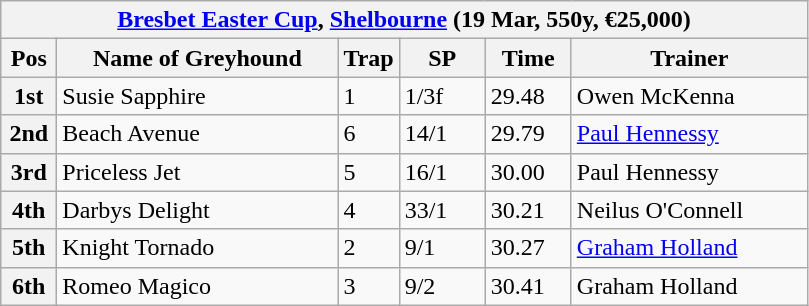<table class="wikitable">
<tr>
<th colspan="6"><a href='#'>Bresbet Easter Cup</a>, <a href='#'>Shelbourne</a> (19 Mar, 550y, €25,000)</th>
</tr>
<tr>
<th width=30>Pos</th>
<th width=180>Name of Greyhound</th>
<th width=30>Trap</th>
<th width=50>SP</th>
<th width=50>Time</th>
<th width=150>Trainer</th>
</tr>
<tr>
<th>1st</th>
<td>Susie Sapphire</td>
<td>1</td>
<td>1/3f</td>
<td>29.48</td>
<td>Owen McKenna</td>
</tr>
<tr>
<th>2nd</th>
<td>Beach Avenue</td>
<td>6</td>
<td>14/1</td>
<td>29.79</td>
<td><a href='#'>Paul Hennessy</a></td>
</tr>
<tr>
<th>3rd</th>
<td>Priceless Jet</td>
<td>5</td>
<td>16/1</td>
<td>30.00</td>
<td>Paul Hennessy</td>
</tr>
<tr>
<th>4th</th>
<td>Darbys Delight</td>
<td>4</td>
<td>33/1</td>
<td>30.21</td>
<td>Neilus O'Connell</td>
</tr>
<tr>
<th>5th</th>
<td>Knight Tornado</td>
<td>2</td>
<td>9/1</td>
<td>30.27</td>
<td><a href='#'>Graham Holland</a></td>
</tr>
<tr>
<th>6th</th>
<td>Romeo Magico</td>
<td>3</td>
<td>9/2</td>
<td>30.41</td>
<td>Graham Holland</td>
</tr>
</table>
